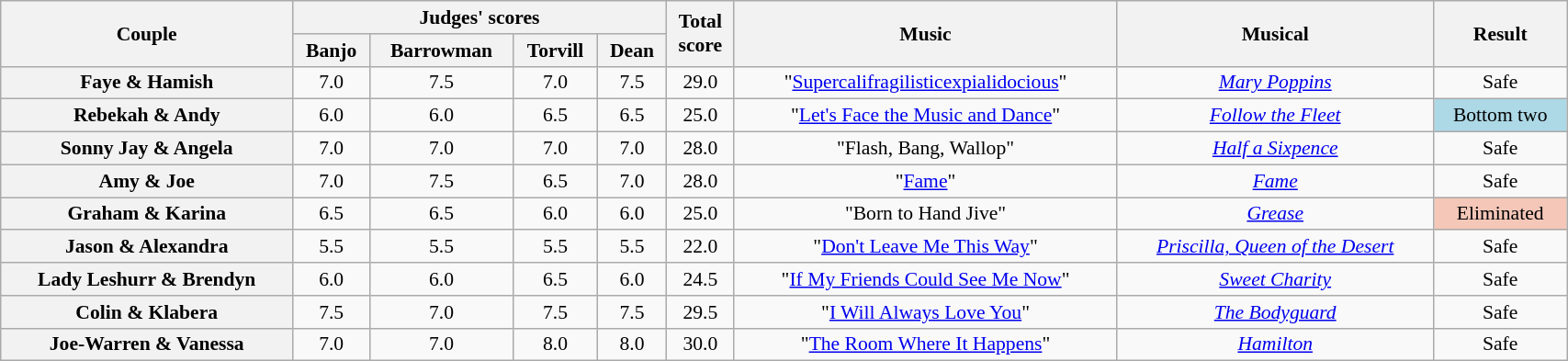<table class="wikitable sortable" style="text-align:center; font-size:90%; width:90%">
<tr>
<th scope="col" rowspan=2>Couple</th>
<th scope="col" colspan=4 class="unsortable">Judges' scores</th>
<th scope="col" rowspan=2>Total<br>score</th>
<th scope="col" rowspan=2 class="unsortable">Music</th>
<th scope="col" rowspan=2 class="unsortable">Musical</th>
<th scope="col" rowspan=2 class="unsortable">Result</th>
</tr>
<tr>
<th class="unsortable">Banjo</th>
<th class="unsortable">Barrowman</th>
<th class="unsortable">Torvill</th>
<th class="unsortable">Dean</th>
</tr>
<tr>
<th scope="row">Faye & Hamish</th>
<td>7.0</td>
<td>7.5</td>
<td>7.0</td>
<td>7.5</td>
<td>29.0</td>
<td>"<a href='#'>Supercalifragilisticexpialidocious</a>"</td>
<td><em><a href='#'>Mary Poppins</a></em></td>
<td>Safe</td>
</tr>
<tr>
<th scope="row">Rebekah & Andy</th>
<td>6.0</td>
<td>6.0</td>
<td>6.5</td>
<td>6.5</td>
<td>25.0</td>
<td>"<a href='#'>Let's Face the Music and Dance</a>"</td>
<td><em><a href='#'>Follow the Fleet</a></em></td>
<td bgcolor="lightblue">Bottom two</td>
</tr>
<tr>
<th scope="row">Sonny Jay & Angela</th>
<td>7.0</td>
<td>7.0</td>
<td>7.0</td>
<td>7.0</td>
<td>28.0</td>
<td>"Flash, Bang, Wallop"</td>
<td><em><a href='#'>Half a Sixpence</a></em></td>
<td>Safe</td>
</tr>
<tr>
<th scope="row">Amy & Joe</th>
<td>7.0</td>
<td>7.5</td>
<td>6.5</td>
<td>7.0</td>
<td>28.0</td>
<td>"<a href='#'>Fame</a>"</td>
<td><em><a href='#'>Fame</a></em></td>
<td>Safe</td>
</tr>
<tr>
<th scope="row">Graham & Karina</th>
<td>6.5</td>
<td>6.5</td>
<td>6.0</td>
<td>6.0</td>
<td>25.0</td>
<td>"Born to Hand Jive"</td>
<td><em><a href='#'>Grease</a></em></td>
<td bgcolor="#f4c7b8">Eliminated</td>
</tr>
<tr>
<th scope="row">Jason & Alexandra</th>
<td>5.5</td>
<td>5.5</td>
<td>5.5</td>
<td>5.5</td>
<td>22.0</td>
<td>"<a href='#'>Don't Leave Me This Way</a>"</td>
<td><em><a href='#'>Priscilla, Queen of the Desert</a></em></td>
<td>Safe</td>
</tr>
<tr>
<th scope="row">Lady Leshurr & Brendyn</th>
<td>6.0</td>
<td>6.0</td>
<td>6.5</td>
<td>6.0</td>
<td>24.5</td>
<td>"<a href='#'>If My Friends Could See Me Now</a>"</td>
<td><em><a href='#'>Sweet Charity</a></em></td>
<td>Safe</td>
</tr>
<tr>
<th scope="row">Colin & Klabera</th>
<td>7.5</td>
<td>7.0</td>
<td>7.5</td>
<td>7.5</td>
<td>29.5</td>
<td>"<a href='#'>I Will Always Love You</a>"</td>
<td><em><a href='#'>The Bodyguard</a></em></td>
<td>Safe</td>
</tr>
<tr>
<th scope="row">Joe-Warren & Vanessa</th>
<td>7.0</td>
<td>7.0</td>
<td>8.0</td>
<td>8.0</td>
<td>30.0</td>
<td>"<a href='#'>The Room Where It Happens</a>"</td>
<td><em><a href='#'>Hamilton</a></em></td>
<td>Safe</td>
</tr>
</table>
